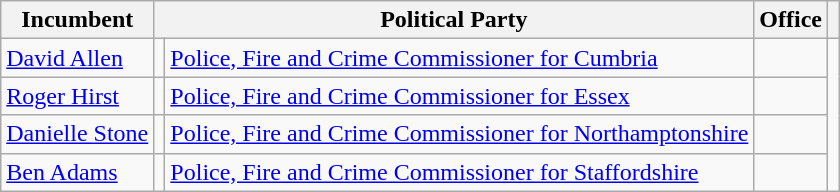<table class="wikitable">
<tr>
<th>Incumbent</th>
<th colspan="2">Political Party</th>
<th>Office</th>
<th></th>
</tr>
<tr>
<td><a href='#'>David Allen</a></td>
<td></td>
<td><a href='#'>Police, Fire and Crime Commissioner for Cumbria</a></td>
<td></td>
</tr>
<tr>
<td><a href='#'>Roger Hirst</a></td>
<td></td>
<td><a href='#'>Police, Fire and Crime Commissioner for Essex</a></td>
<td></td>
</tr>
<tr>
<td><a href='#'>Danielle Stone</a></td>
<td></td>
<td><a href='#'>Police, Fire and Crime Commissioner for Northamptonshire</a></td>
<td></td>
</tr>
<tr>
<td><a href='#'>Ben Adams</a></td>
<td></td>
<td><a href='#'>Police, Fire and Crime Commissioner for Staffordshire</a></td>
<td></td>
</tr>
</table>
